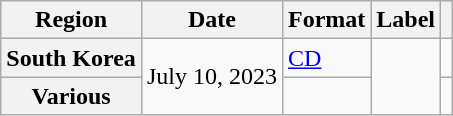<table class="wikitable plainrowheaders">
<tr>
<th scope="col">Region</th>
<th scope="col">Date</th>
<th scope="col">Format</th>
<th scope="col">Label</th>
<th scope="col"></th>
</tr>
<tr>
<th scope="row">South Korea</th>
<td rowspan="2">July 10, 2023</td>
<td><a href='#'>CD</a></td>
<td rowspan="2"></td>
<td style="text-align:center"></td>
</tr>
<tr>
<th scope="row">Various</th>
<td></td>
<td style="text-align:center"></td>
</tr>
</table>
